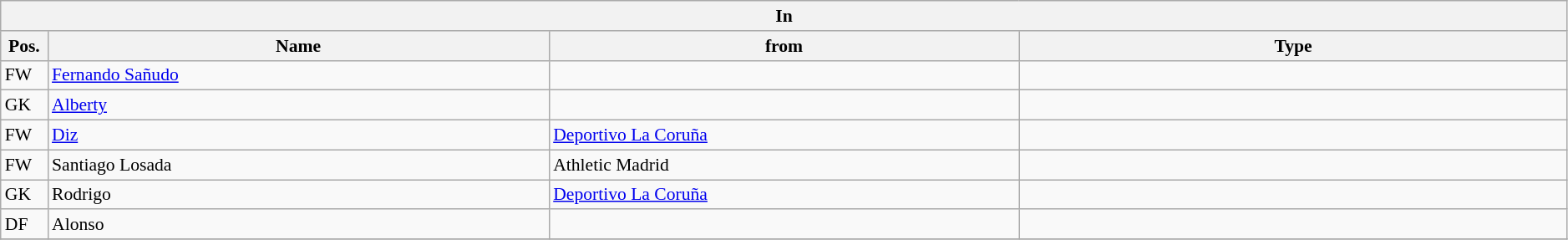<table class="wikitable" style="font-size:90%;width:99%;">
<tr>
<th colspan="4">In</th>
</tr>
<tr>
<th width=3%>Pos.</th>
<th width=32%>Name</th>
<th width=30%>from</th>
<th width=35%>Type</th>
</tr>
<tr>
<td>FW</td>
<td><a href='#'>Fernando Sañudo</a></td>
<td></td>
<td></td>
</tr>
<tr>
<td>GK</td>
<td><a href='#'>Alberty</a></td>
<td></td>
<td></td>
</tr>
<tr>
<td>FW</td>
<td><a href='#'>Diz</a></td>
<td><a href='#'>Deportivo La Coruña</a></td>
<td></td>
</tr>
<tr>
<td>FW</td>
<td>Santiago Losada</td>
<td>Athletic Madrid</td>
<td></td>
</tr>
<tr>
<td>GK</td>
<td>Rodrigo</td>
<td><a href='#'>Deportivo La Coruña</a></td>
<td></td>
</tr>
<tr>
<td>DF</td>
<td>Alonso</td>
<td></td>
<td></td>
</tr>
<tr>
</tr>
</table>
